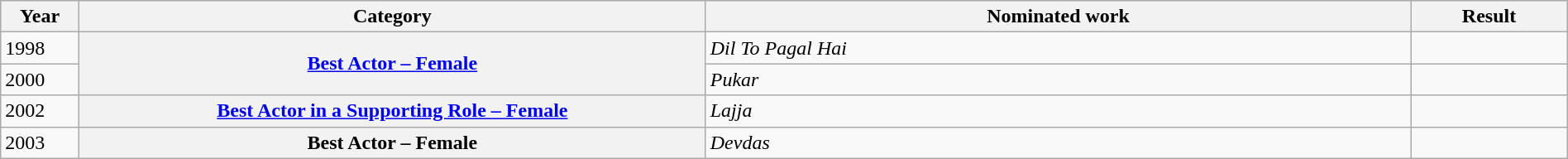<table class="wikitable sortable plainrowheaders" style="width:100%;">
<tr>
<th scope="col" style="width:5%;">Year</th>
<th scope="col" style="width:40%;">Category</th>
<th scope="col" style="width:45%;">Nominated work</th>
<th scope="col" style="width:10%;">Result</th>
</tr>
<tr>
<td>1998</td>
<th scope="row" rowspan="2"><a href='#'>Best Actor – Female</a></th>
<td><em>Dil To Pagal Hai</em></td>
<td></td>
</tr>
<tr>
<td>2000</td>
<td><em>Pukar</em></td>
<td></td>
</tr>
<tr>
<td>2002</td>
<th scope="row"><a href='#'>Best Actor in a Supporting Role – Female</a></th>
<td><em>Lajja</em></td>
<td></td>
</tr>
<tr>
<td>2003</td>
<th scope="row">Best Actor – Female</th>
<td><em>Devdas</em></td>
<td></td>
</tr>
</table>
